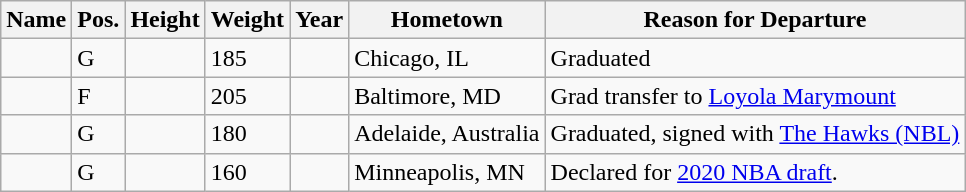<table class="wikitable sortable" style="font-size:100%;" border="1">
<tr>
<th>Name</th>
<th>Pos.</th>
<th>Height</th>
<th>Weight</th>
<th>Year</th>
<th>Hometown</th>
<th ! class="unsortable">Reason for Departure</th>
</tr>
<tr>
<td></td>
<td>G</td>
<td></td>
<td>185</td>
<td></td>
<td>Chicago, IL</td>
<td>Graduated</td>
</tr>
<tr>
<td></td>
<td>F</td>
<td></td>
<td>205</td>
<td></td>
<td>Baltimore, MD</td>
<td>Grad transfer to <a href='#'>Loyola Marymount</a></td>
</tr>
<tr>
<td></td>
<td>G</td>
<td></td>
<td>180</td>
<td></td>
<td>Adelaide, Australia</td>
<td>Graduated, signed with <a href='#'>The Hawks (NBL)</a></td>
</tr>
<tr>
<td></td>
<td>G</td>
<td></td>
<td>160</td>
<td></td>
<td>Minneapolis, MN</td>
<td>Declared for <a href='#'>2020 NBA draft</a>.</td>
</tr>
</table>
